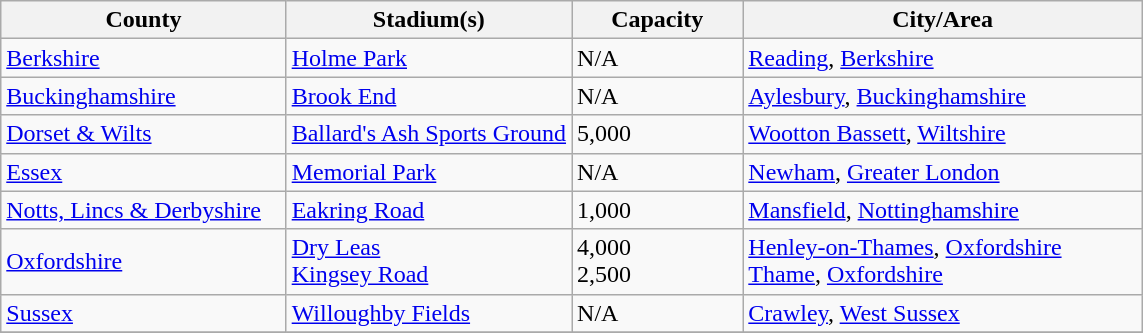<table class="wikitable sortable">
<tr>
<th width=25%>County</th>
<th width=25%>Stadium(s)</th>
<th width=15%>Capacity</th>
<th width=35%>City/Area</th>
</tr>
<tr>
<td><a href='#'>Berkshire</a></td>
<td><a href='#'>Holme Park</a></td>
<td>N/A</td>
<td><a href='#'>Reading</a>, <a href='#'>Berkshire</a></td>
</tr>
<tr>
<td><a href='#'>Buckinghamshire</a></td>
<td><a href='#'>Brook End</a></td>
<td>N/A</td>
<td><a href='#'>Aylesbury</a>, <a href='#'>Buckinghamshire</a></td>
</tr>
<tr>
<td><a href='#'>Dorset & Wilts</a></td>
<td><a href='#'>Ballard's Ash Sports Ground</a></td>
<td>5,000</td>
<td><a href='#'>Wootton Bassett</a>, <a href='#'>Wiltshire</a></td>
</tr>
<tr>
<td><a href='#'>Essex</a></td>
<td><a href='#'>Memorial Park</a></td>
<td>N/A</td>
<td><a href='#'>Newham</a>, <a href='#'>Greater London</a></td>
</tr>
<tr>
<td><a href='#'>Notts, Lincs & Derbyshire</a></td>
<td><a href='#'>Eakring Road</a></td>
<td>1,000</td>
<td><a href='#'>Mansfield</a>, <a href='#'>Nottinghamshire</a></td>
</tr>
<tr>
<td><a href='#'>Oxfordshire</a></td>
<td><a href='#'>Dry Leas</a><br><a href='#'>Kingsey Road</a></td>
<td>4,000<br>2,500</td>
<td><a href='#'>Henley-on-Thames</a>, <a href='#'>Oxfordshire</a><br><a href='#'>Thame</a>, <a href='#'>Oxfordshire</a></td>
</tr>
<tr>
<td><a href='#'>Sussex</a></td>
<td><a href='#'>Willoughby Fields</a></td>
<td>N/A</td>
<td><a href='#'>Crawley</a>, <a href='#'>West Sussex</a></td>
</tr>
<tr>
</tr>
</table>
